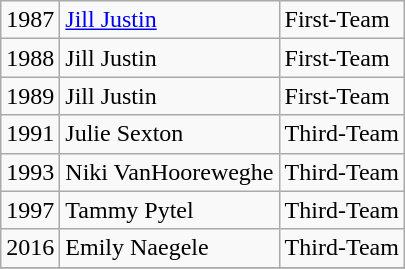<table class="wikitable">
<tr>
<td>1987</td>
<td><a href='#'>Jill Justin</a></td>
<td>First-Team</td>
</tr>
<tr>
<td>1988</td>
<td>Jill Justin</td>
<td>First-Team</td>
</tr>
<tr>
<td>1989</td>
<td>Jill Justin</td>
<td>First-Team</td>
</tr>
<tr>
<td>1991</td>
<td>Julie Sexton</td>
<td>Third-Team</td>
</tr>
<tr>
<td>1993</td>
<td>Niki VanHooreweghe</td>
<td>Third-Team</td>
</tr>
<tr>
<td>1997</td>
<td>Tammy Pytel</td>
<td>Third-Team</td>
</tr>
<tr>
<td>2016</td>
<td>Emily Naegele</td>
<td>Third-Team</td>
</tr>
<tr>
</tr>
</table>
